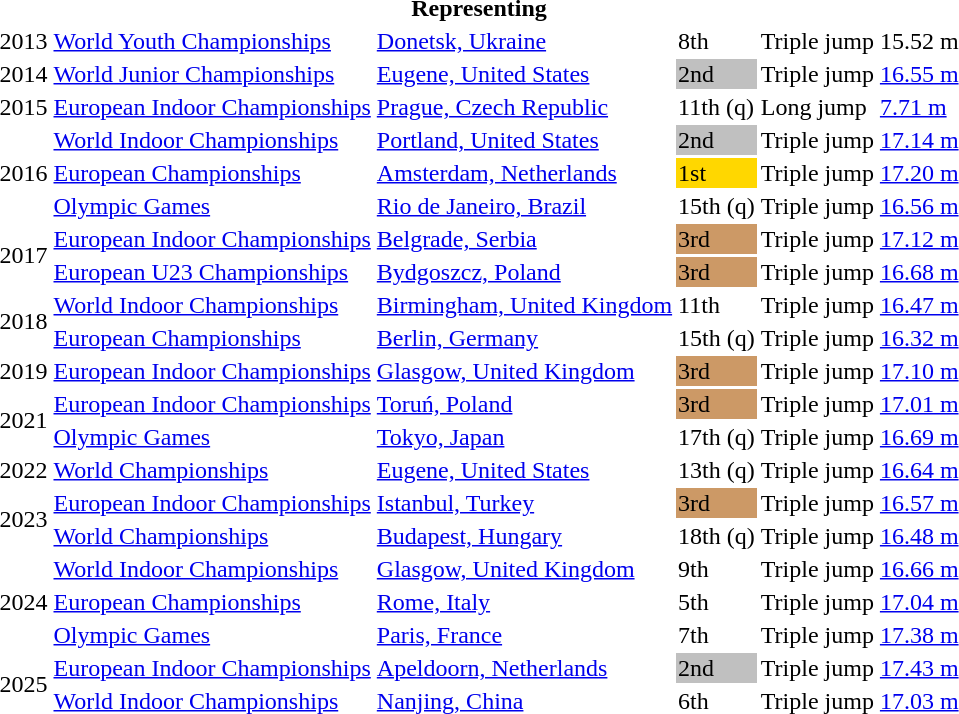<table>
<tr>
<th colspan="6">Representing </th>
</tr>
<tr>
<td>2013</td>
<td><a href='#'>World Youth Championships</a></td>
<td><a href='#'>Donetsk, Ukraine</a></td>
<td>8th</td>
<td>Triple jump</td>
<td>15.52 m</td>
</tr>
<tr>
<td>2014</td>
<td><a href='#'>World Junior Championships</a></td>
<td><a href='#'>Eugene, United States</a></td>
<td bgcolor=silver>2nd</td>
<td>Triple jump</td>
<td><a href='#'>16.55 m</a></td>
</tr>
<tr>
<td>2015</td>
<td><a href='#'>European Indoor Championships</a></td>
<td><a href='#'>Prague, Czech Republic</a></td>
<td>11th (q)</td>
<td>Long jump</td>
<td><a href='#'>7.71 m</a></td>
</tr>
<tr>
<td rowspan=3>2016</td>
<td><a href='#'>World Indoor Championships</a></td>
<td><a href='#'>Portland, United States</a></td>
<td bgcolor=silver>2nd</td>
<td>Triple jump</td>
<td><a href='#'>17.14 m</a></td>
</tr>
<tr>
<td><a href='#'>European Championships</a></td>
<td><a href='#'>Amsterdam, Netherlands</a></td>
<td bgcolor=gold>1st</td>
<td>Triple jump</td>
<td><a href='#'>17.20 m</a></td>
</tr>
<tr>
<td><a href='#'>Olympic Games</a></td>
<td><a href='#'>Rio de Janeiro, Brazil</a></td>
<td>15th (q)</td>
<td>Triple jump</td>
<td><a href='#'>16.56 m</a></td>
</tr>
<tr>
<td rowspan=2>2017</td>
<td><a href='#'>European Indoor Championships</a></td>
<td><a href='#'>Belgrade, Serbia</a></td>
<td bgcolor=cc9966>3rd</td>
<td>Triple jump</td>
<td><a href='#'>17.12 m</a></td>
</tr>
<tr>
<td><a href='#'>European U23 Championships</a></td>
<td><a href='#'>Bydgoszcz, Poland</a></td>
<td bgcolor=cc9966>3rd</td>
<td>Triple jump</td>
<td><a href='#'>16.68 m</a></td>
</tr>
<tr>
<td rowspan=2>2018</td>
<td><a href='#'>World Indoor Championships</a></td>
<td><a href='#'>Birmingham, United Kingdom</a></td>
<td>11th</td>
<td>Triple jump</td>
<td><a href='#'>16.47 m</a></td>
</tr>
<tr>
<td><a href='#'>European Championships</a></td>
<td><a href='#'>Berlin, Germany</a></td>
<td>15th (q)</td>
<td>Triple jump</td>
<td><a href='#'>16.32 m</a></td>
</tr>
<tr>
<td>2019</td>
<td><a href='#'>European Indoor Championships</a></td>
<td><a href='#'>Glasgow, United Kingdom</a></td>
<td bgcolor=cc9966>3rd</td>
<td>Triple jump</td>
<td><a href='#'>17.10 m</a></td>
</tr>
<tr>
<td rowspan=2>2021</td>
<td><a href='#'>European Indoor Championships</a></td>
<td><a href='#'>Toruń, Poland</a></td>
<td bgcolor=cc9966>3rd</td>
<td>Triple jump</td>
<td><a href='#'>17.01 m</a></td>
</tr>
<tr>
<td><a href='#'>Olympic Games</a></td>
<td><a href='#'>Tokyo, Japan</a></td>
<td>17th (q)</td>
<td>Triple jump</td>
<td><a href='#'>16.69 m</a></td>
</tr>
<tr>
<td>2022</td>
<td><a href='#'>World Championships</a></td>
<td><a href='#'>Eugene, United States</a></td>
<td>13th (q)</td>
<td>Triple jump</td>
<td><a href='#'>16.64 m</a></td>
</tr>
<tr>
<td rowspan=2>2023</td>
<td><a href='#'>European Indoor Championships</a></td>
<td><a href='#'>Istanbul, Turkey</a></td>
<td bgcolor=cc9966>3rd</td>
<td>Triple jump</td>
<td><a href='#'>16.57 m</a></td>
</tr>
<tr>
<td><a href='#'>World Championships</a></td>
<td><a href='#'>Budapest, Hungary</a></td>
<td>18th (q)</td>
<td>Triple jump</td>
<td><a href='#'>16.48 m</a></td>
</tr>
<tr>
<td rowspan=3>2024</td>
<td><a href='#'>World Indoor Championships</a></td>
<td><a href='#'>Glasgow, United Kingdom</a></td>
<td>9th</td>
<td>Triple jump</td>
<td><a href='#'>16.66 m</a></td>
</tr>
<tr>
<td><a href='#'>European Championships</a></td>
<td><a href='#'>Rome, Italy</a></td>
<td>5th</td>
<td>Triple jump</td>
<td><a href='#'>17.04 m</a></td>
</tr>
<tr>
<td><a href='#'>Olympic Games</a></td>
<td><a href='#'>Paris, France</a></td>
<td>7th</td>
<td>Triple jump</td>
<td><a href='#'>17.38 m</a></td>
</tr>
<tr>
<td rowspan=2>2025</td>
<td><a href='#'>European Indoor Championships</a></td>
<td><a href='#'>Apeldoorn, Netherlands</a></td>
<td bgcolor=silver>2nd</td>
<td>Triple jump</td>
<td><a href='#'>17.43 m</a></td>
</tr>
<tr>
<td><a href='#'>World Indoor Championships</a></td>
<td><a href='#'>Nanjing, China</a></td>
<td>6th</td>
<td>Triple jump</td>
<td><a href='#'>17.03 m</a></td>
</tr>
</table>
